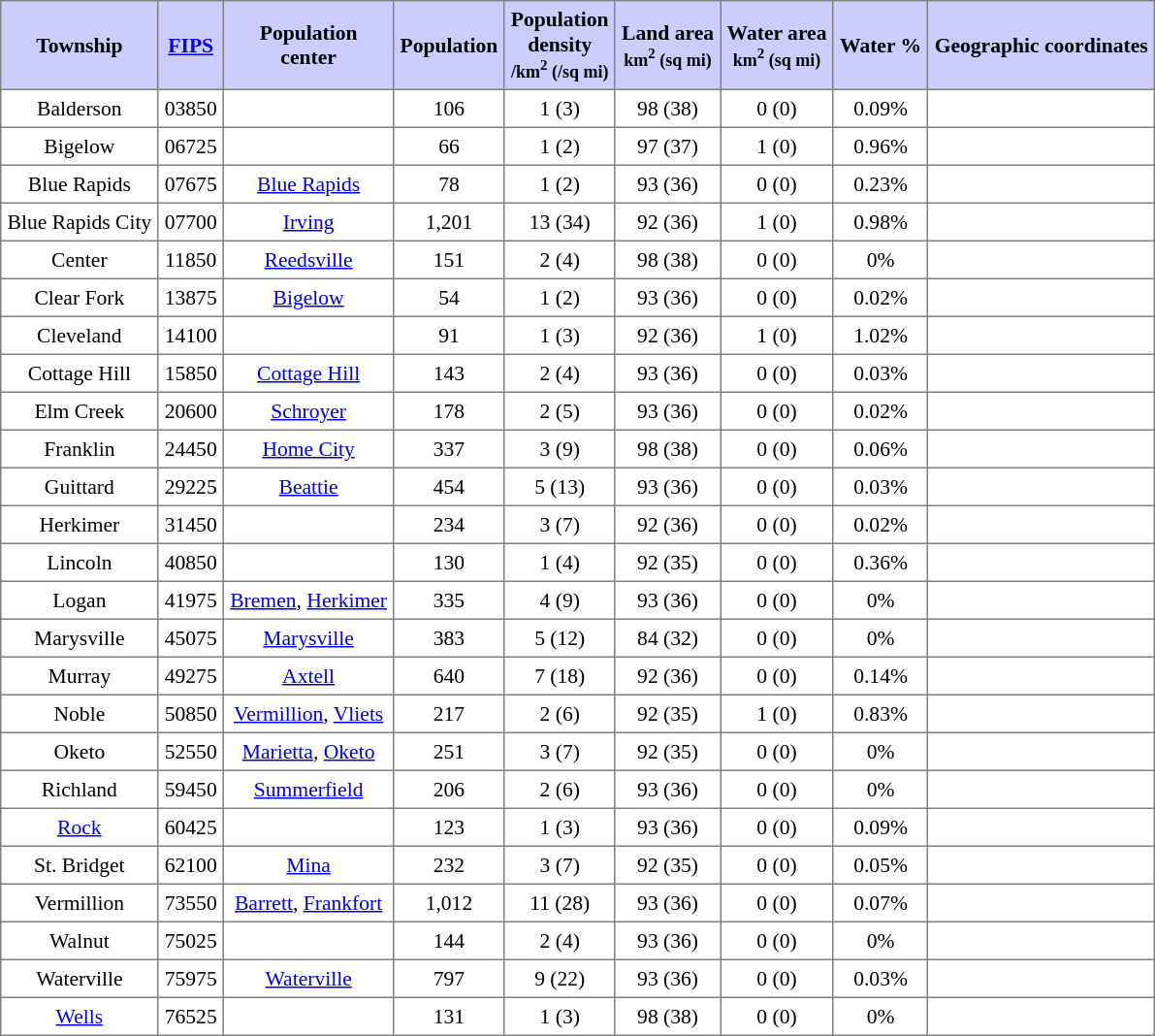<table class="toccolours" border=1 cellspacing=0 cellpadding=4 style="text-align:center; border-collapse:collapse; font-size:90%;">
<tr style="background:#ccccff">
<th>Township</th>
<th><a href='#'>FIPS</a></th>
<th>Population<br>center</th>
<th>Population</th>
<th>Population<br>density<br><small>/km<sup>2</sup> (/sq mi)</small></th>
<th>Land area<br><small>km<sup>2</sup> (sq mi)</small></th>
<th>Water area<br><small>km<sup>2</sup> (sq mi)</small></th>
<th>Water %</th>
<th>Geographic coordinates</th>
</tr>
<tr>
<td>Balderson</td>
<td>03850</td>
<td></td>
<td>106</td>
<td>1 (3)</td>
<td>98 (38)</td>
<td>0 (0)</td>
<td>0.09%</td>
<td></td>
</tr>
<tr>
<td>Bigelow</td>
<td>06725</td>
<td></td>
<td>66</td>
<td>1 (2)</td>
<td>97 (37)</td>
<td>1 (0)</td>
<td>0.96%</td>
<td></td>
</tr>
<tr>
<td>Blue Rapids</td>
<td>07675</td>
<td><a href='#'>Blue Rapids</a></td>
<td>78</td>
<td>1 (2)</td>
<td>93 (36)</td>
<td>0 (0)</td>
<td>0.23%</td>
<td></td>
</tr>
<tr>
<td>Blue Rapids City</td>
<td>07700</td>
<td><a href='#'>Irving</a></td>
<td>1,201</td>
<td>13 (34)</td>
<td>92 (36)</td>
<td>1 (0)</td>
<td>0.98%</td>
<td></td>
</tr>
<tr>
<td>Center</td>
<td>11850</td>
<td><a href='#'>Reedsville</a></td>
<td>151</td>
<td>2 (4)</td>
<td>98 (38)</td>
<td>0 (0)</td>
<td>0%</td>
<td></td>
</tr>
<tr>
<td>Clear Fork</td>
<td>13875</td>
<td><a href='#'>Bigelow</a></td>
<td>54</td>
<td>1 (2)</td>
<td>93 (36)</td>
<td>0 (0)</td>
<td>0.02%</td>
<td></td>
</tr>
<tr>
<td>Cleveland</td>
<td>14100</td>
<td></td>
<td>91</td>
<td>1 (3)</td>
<td>92 (36)</td>
<td>1 (0)</td>
<td>1.02%</td>
<td></td>
</tr>
<tr>
<td>Cottage Hill</td>
<td>15850</td>
<td><a href='#'>Cottage Hill</a></td>
<td>143</td>
<td>2 (4)</td>
<td>93 (36)</td>
<td>0 (0)</td>
<td>0.03%</td>
<td></td>
</tr>
<tr>
<td>Elm Creek</td>
<td>20600</td>
<td><a href='#'>Schroyer</a></td>
<td>178</td>
<td>2 (5)</td>
<td>93 (36)</td>
<td>0 (0)</td>
<td>0.02%</td>
<td></td>
</tr>
<tr>
<td>Franklin</td>
<td>24450</td>
<td><a href='#'>Home City</a></td>
<td>337</td>
<td>3 (9)</td>
<td>98 (38)</td>
<td>0 (0)</td>
<td>0.06%</td>
<td></td>
</tr>
<tr>
<td>Guittard</td>
<td>29225</td>
<td><a href='#'>Beattie</a></td>
<td>454</td>
<td>5 (13)</td>
<td>93 (36)</td>
<td>0 (0)</td>
<td>0.03%</td>
<td></td>
</tr>
<tr>
<td>Herkimer</td>
<td>31450</td>
<td></td>
<td>234</td>
<td>3 (7)</td>
<td>92 (36)</td>
<td>0 (0)</td>
<td>0.02%</td>
<td></td>
</tr>
<tr>
<td>Lincoln</td>
<td>40850</td>
<td></td>
<td>130</td>
<td>1 (4)</td>
<td>92 (35)</td>
<td>0 (0)</td>
<td>0.36%</td>
<td></td>
</tr>
<tr>
<td>Logan</td>
<td>41975</td>
<td><a href='#'>Bremen</a>, <a href='#'>Herkimer</a></td>
<td>335</td>
<td>4 (9)</td>
<td>93 (36)</td>
<td>0 (0)</td>
<td>0%</td>
<td></td>
</tr>
<tr>
<td>Marysville</td>
<td>45075</td>
<td><a href='#'>Marysville</a></td>
<td>383</td>
<td>5 (12)</td>
<td>84 (32)</td>
<td>0 (0)</td>
<td>0%</td>
<td></td>
</tr>
<tr>
<td>Murray</td>
<td>49275</td>
<td><a href='#'>Axtell</a></td>
<td>640</td>
<td>7 (18)</td>
<td>92 (36)</td>
<td>0 (0)</td>
<td>0.14%</td>
<td></td>
</tr>
<tr>
<td>Noble</td>
<td>50850</td>
<td><a href='#'>Vermillion</a>, <a href='#'>Vliets</a></td>
<td>217</td>
<td>2 (6)</td>
<td>92 (35)</td>
<td>1 (0)</td>
<td>0.83%</td>
<td></td>
</tr>
<tr>
<td>Oketo</td>
<td>52550</td>
<td><a href='#'>Marietta</a>, <a href='#'>Oketo</a></td>
<td>251</td>
<td>3 (7)</td>
<td>92 (35)</td>
<td>0 (0)</td>
<td>0%</td>
<td></td>
</tr>
<tr>
<td>Richland</td>
<td>59450</td>
<td><a href='#'>Summerfield</a></td>
<td>206</td>
<td>2 (6)</td>
<td>93 (36)</td>
<td>0 (0)</td>
<td>0%</td>
<td></td>
</tr>
<tr>
<td><a href='#'>Rock</a></td>
<td>60425</td>
<td></td>
<td>123</td>
<td>1 (3)</td>
<td>93 (36)</td>
<td>0 (0)</td>
<td>0.09%</td>
<td></td>
</tr>
<tr>
<td>St. Bridget</td>
<td>62100</td>
<td><a href='#'>Mina</a></td>
<td>232</td>
<td>3 (7)</td>
<td>92 (35)</td>
<td>0 (0)</td>
<td>0.05%</td>
<td></td>
</tr>
<tr>
<td>Vermillion</td>
<td>73550</td>
<td><a href='#'>Barrett</a>, <a href='#'>Frankfort</a></td>
<td>1,012</td>
<td>11 (28)</td>
<td>93 (36)</td>
<td>0 (0)</td>
<td>0.07%</td>
<td></td>
</tr>
<tr>
<td>Walnut</td>
<td>75025</td>
<td></td>
<td>144</td>
<td>2 (4)</td>
<td>93 (36)</td>
<td>0 (0)</td>
<td>0%</td>
<td></td>
</tr>
<tr>
<td>Waterville</td>
<td>75975</td>
<td><a href='#'>Waterville</a></td>
<td>797</td>
<td>9 (22)</td>
<td>93 (36)</td>
<td>0 (0)</td>
<td>0.03%</td>
<td></td>
</tr>
<tr>
<td><a href='#'>Wells</a></td>
<td>76525</td>
<td></td>
<td>131</td>
<td>1 (3)</td>
<td>98 (38)</td>
<td>0 (0)</td>
<td>0%</td>
<td></td>
</tr>
</table>
